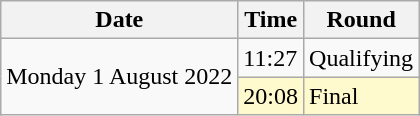<table class="wikitable">
<tr>
<th>Date</th>
<th>Time</th>
<th>Round</th>
</tr>
<tr>
<td rowspan=2>Monday 1 August 2022</td>
<td>11:27</td>
<td>Qualifying</td>
</tr>
<tr>
<td style=background:lemonchiffon>20:08</td>
<td style=background:lemonchiffon>Final</td>
</tr>
</table>
